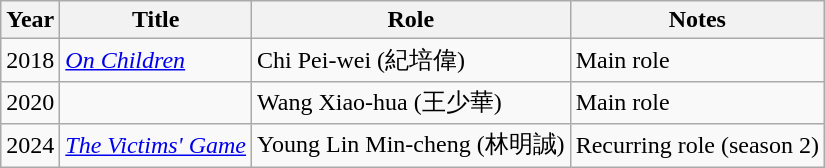<table class="wikitable">
<tr>
<th>Year</th>
<th>Title</th>
<th>Role</th>
<th>Notes</th>
</tr>
<tr>
<td>2018</td>
<td><em><a href='#'>On Children</a></em></td>
<td>Chi Pei-wei (紀培偉)</td>
<td>Main role</td>
</tr>
<tr>
<td>2020</td>
<td><em></em></td>
<td>Wang Xiao-hua (王少華)</td>
<td>Main role</td>
</tr>
<tr>
<td>2024</td>
<td><em><a href='#'>The Victims' Game</a></em></td>
<td>Young Lin Min-cheng (林明誠)</td>
<td>Recurring role (season 2)</td>
</tr>
</table>
